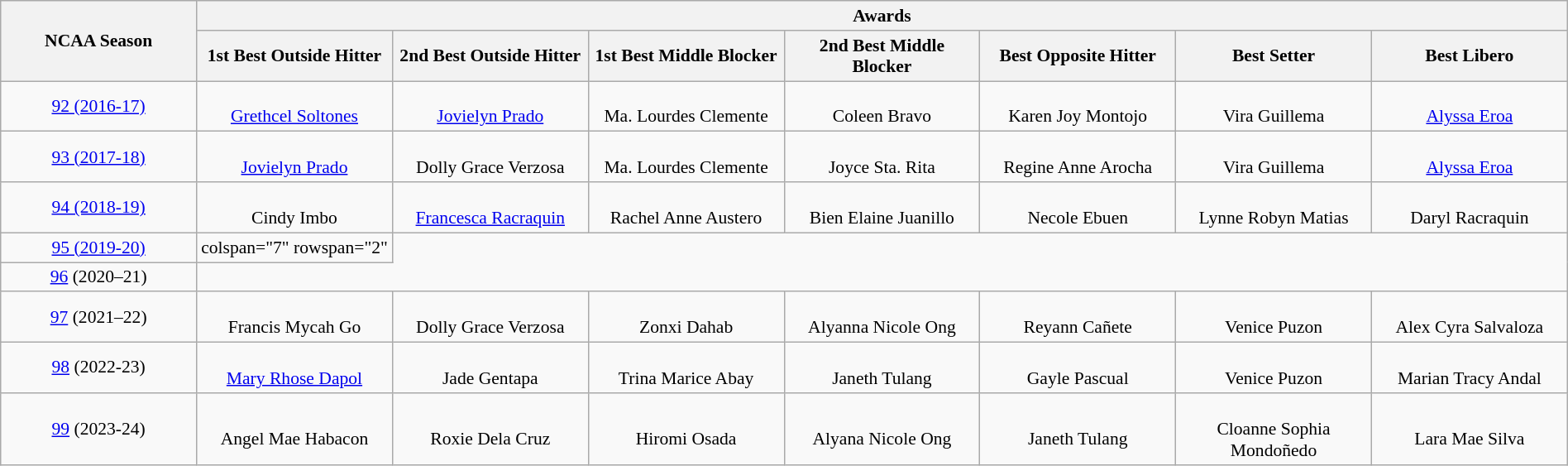<table class="wikitable" width=100% style="font-size:90%; text-align:center;">
<tr>
<th width=10% rowspan=2>NCAA Season</th>
<th colspan=7>Awards</th>
</tr>
<tr>
<th width=10%>1st Best Outside Hitter</th>
<th width=10%>2nd Best Outside Hitter</th>
<th width=10%>1st Best Middle Blocker</th>
<th width=10%>2nd Best Middle Blocker</th>
<th width=10%>Best Opposite Hitter</th>
<th width=10%>Best Setter</th>
<th width=10%>Best Libero</th>
</tr>
<tr>
<td><a href='#'>92 (2016-17)</a></td>
<td><br><a href='#'>Grethcel Soltones</a></td>
<td><br><a href='#'>Jovielyn Prado</a></td>
<td><br>Ma. Lourdes Clemente</td>
<td><br>Coleen Bravo</td>
<td><br>Karen Joy Montojo</td>
<td><br>Vira Guillema</td>
<td><br><a href='#'>Alyssa Eroa</a></td>
</tr>
<tr>
<td><a href='#'>93 (2017-18)</a></td>
<td><br><a href='#'>Jovielyn Prado</a></td>
<td><br>Dolly Grace Verzosa</td>
<td><br>Ma. Lourdes Clemente</td>
<td><br>Joyce Sta. Rita</td>
<td><br>Regine Anne Arocha</td>
<td><br>Vira Guillema</td>
<td><br><a href='#'>Alyssa Eroa</a></td>
</tr>
<tr>
<td><a href='#'>94 (2018-19)</a></td>
<td><br>Cindy Imbo</td>
<td><br><a href='#'>Francesca Racraquin</a></td>
<td><br>Rachel Anne Austero</td>
<td><br>Bien Elaine Juanillo</td>
<td><br>Necole Ebuen</td>
<td><br>Lynne Robyn Matias</td>
<td><br>Daryl Racraquin</td>
</tr>
<tr>
<td><a href='#'>95 (2019-20)</a></td>
<td>colspan="7" rowspan="2" </td>
</tr>
<tr>
<td align="center"><a href='#'>96</a> (2020–21)</td>
</tr>
<tr>
<td align="center"><a href='#'>97</a> (2021–22)</td>
<td><br>Francis Mycah Go</td>
<td><br>Dolly Grace Verzosa</td>
<td><br>Zonxi Dahab</td>
<td><br>Alyanna Nicole Ong</td>
<td><br>Reyann Cañete</td>
<td><br>Venice Puzon</td>
<td><br>Alex Cyra Salvaloza</td>
</tr>
<tr>
<td><a href='#'>98</a> (2022-23)</td>
<td><br><a href='#'>Mary Rhose Dapol</a></td>
<td><br>Jade Gentapa</td>
<td><br>Trina Marice Abay</td>
<td><br>Janeth Tulang</td>
<td><br>Gayle Pascual</td>
<td><br>Venice Puzon</td>
<td><br>Marian Tracy Andal</td>
</tr>
<tr>
<td><a href='#'>99</a> (2023-24)</td>
<td><br> Angel Mae Habacon</td>
<td><br> Roxie Dela Cruz</td>
<td><br> Hiromi Osada</td>
<td><br> Alyana Nicole Ong</td>
<td><br> Janeth Tulang</td>
<td><br> Cloanne Sophia Mondoñedo</td>
<td><br> Lara Mae Silva</td>
</tr>
</table>
